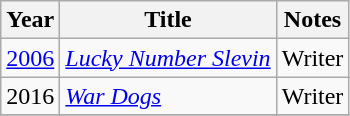<table class="wikitable">
<tr>
<th>Year</th>
<th>Title</th>
<th>Notes</th>
</tr>
<tr>
<td><a href='#'>2006</a></td>
<td><em><a href='#'>Lucky Number Slevin</a></em></td>
<td>Writer</td>
</tr>
<tr>
<td>2016</td>
<td><em><a href='#'>War Dogs</a></em></td>
<td>Writer</td>
</tr>
<tr>
</tr>
</table>
